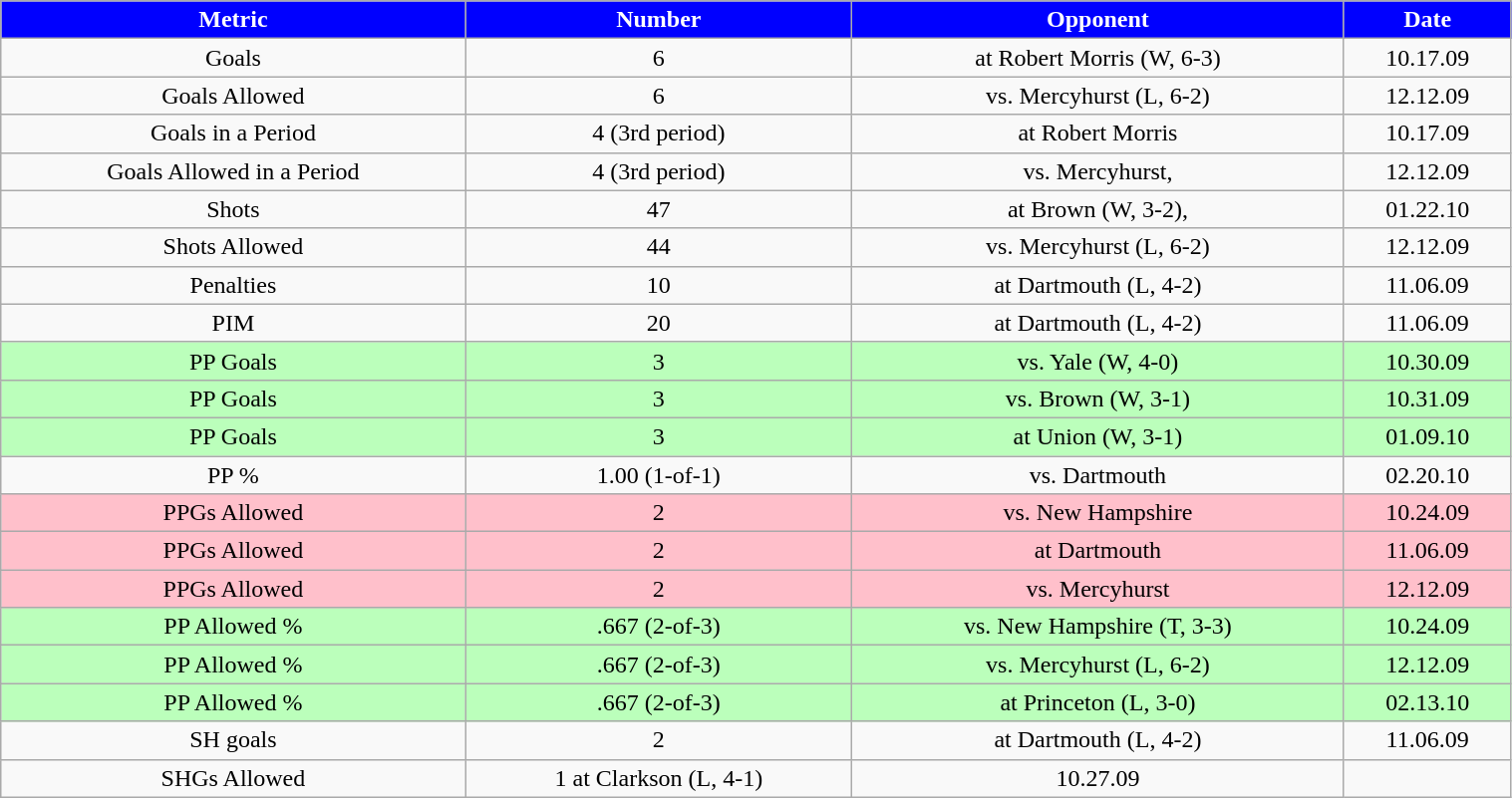<table class="wikitable" style="width:80%;">
<tr style="text-align:center; background:blue; color:#fff;">
<td><strong>Metric</strong></td>
<td><strong>Number</strong></td>
<td><strong>Opponent</strong></td>
<td><strong>Date</strong></td>
</tr>
<tr style="text-align:center;" bgcolor="">
<td>Goals</td>
<td>6</td>
<td>at Robert Morris (W, 6-3)</td>
<td>10.17.09</td>
</tr>
<tr style="text-align:center;" bgcolor="">
<td>Goals Allowed</td>
<td>6</td>
<td>vs. Mercyhurst (L, 6-2)</td>
<td>12.12.09</td>
</tr>
<tr style="text-align:center;" bgcolor="">
<td>Goals in a Period</td>
<td>4 (3rd period)</td>
<td>at Robert Morris</td>
<td>10.17.09</td>
</tr>
<tr style="text-align:center;" bgcolor="">
<td>Goals Allowed in a Period</td>
<td>4 (3rd period)</td>
<td>vs. Mercyhurst,</td>
<td>12.12.09</td>
</tr>
<tr style="text-align:center;" bgcolor="">
<td>Shots</td>
<td>47</td>
<td>at Brown (W, 3-2),</td>
<td>01.22.10</td>
</tr>
<tr style="text-align:center;" bgcolor="">
<td>Shots Allowed</td>
<td>44</td>
<td>vs. Mercyhurst (L, 6-2)</td>
<td>12.12.09</td>
</tr>
<tr style="text-align:center;" bgcolor="">
<td>Penalties</td>
<td>10</td>
<td>at Dartmouth (L, 4-2)</td>
<td>11.06.09</td>
</tr>
<tr style="text-align:center;" bgcolor="">
<td>PIM</td>
<td>20</td>
<td>at Dartmouth (L, 4-2)</td>
<td>11.06.09</td>
</tr>
<tr style="text-align:center; background:#bfb;">
<td>PP Goals</td>
<td>3</td>
<td>vs. Yale (W, 4-0)</td>
<td>10.30.09</td>
</tr>
<tr style="text-align:center; background:#bfb;">
<td>PP Goals</td>
<td>3</td>
<td>vs. Brown (W, 3-1)</td>
<td>10.31.09</td>
</tr>
<tr style="text-align:center; background:#bfb;">
<td>PP Goals</td>
<td>3</td>
<td>at Union (W, 3-1)</td>
<td>01.09.10</td>
</tr>
<tr style="text-align:center;" bgcolor="">
<td>PP %</td>
<td>1.00 (1-of-1)</td>
<td>vs. Dartmouth</td>
<td>02.20.10</td>
</tr>
<tr style="text-align:center; background:pink;">
<td>PPGs Allowed</td>
<td>2</td>
<td>vs. New Hampshire</td>
<td>10.24.09</td>
</tr>
<tr style="text-align:center; background:pink;">
<td>PPGs Allowed</td>
<td>2</td>
<td>at Dartmouth</td>
<td>11.06.09</td>
</tr>
<tr style="text-align:center; background:pink;">
<td>PPGs Allowed</td>
<td>2</td>
<td>vs. Mercyhurst</td>
<td>12.12.09</td>
</tr>
<tr style="text-align:center; background:#bfb;">
<td>PP Allowed %</td>
<td>.667 (2-of-3)</td>
<td>vs. New Hampshire (T, 3-3)</td>
<td>10.24.09</td>
</tr>
<tr style="text-align:center; background:#bfb;">
<td>PP Allowed %</td>
<td>.667 (2-of-3)</td>
<td>vs. Mercyhurst (L, 6-2)</td>
<td>12.12.09</td>
</tr>
<tr style="text-align:center; background:#bfb;">
<td>PP Allowed %</td>
<td>.667 (2-of-3)</td>
<td>at Princeton (L, 3-0)</td>
<td>02.13.10</td>
</tr>
<tr style="text-align:center;" bgcolor="">
<td>SH goals</td>
<td>2</td>
<td>at Dartmouth (L, 4-2)</td>
<td>11.06.09</td>
</tr>
<tr style="text-align:center;" bgcolor="">
<td>SHGs Allowed</td>
<td>1 at Clarkson (L, 4-1)</td>
<td>10.27.09</td>
</tr>
</table>
